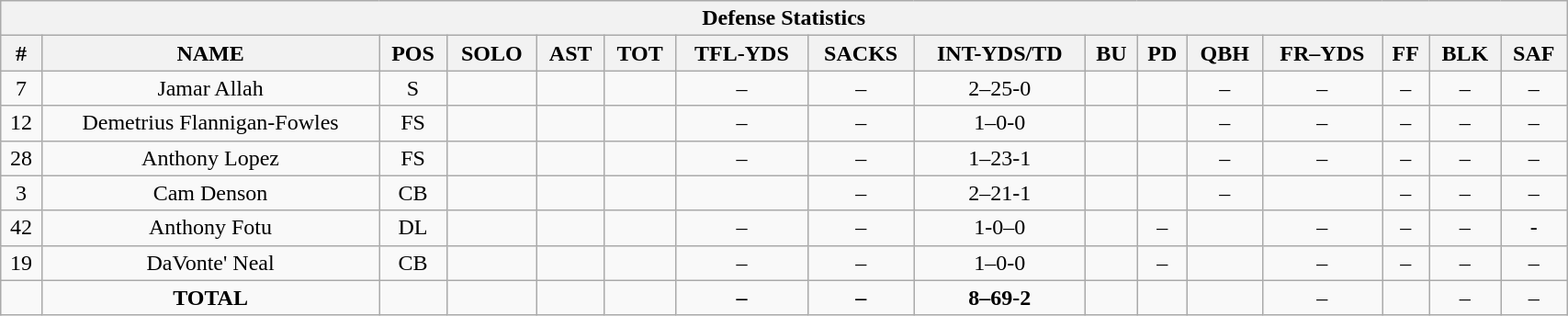<table style="width:90%; text-align:center;" class="wikitable collapsible collapsed">
<tr>
<th colspan="16">Defense Statistics</th>
</tr>
<tr>
<th>#</th>
<th>NAME</th>
<th>POS</th>
<th>SOLO</th>
<th>AST</th>
<th>TOT</th>
<th>TFL-YDS</th>
<th>SACKS</th>
<th>INT-YDS/TD</th>
<th>BU</th>
<th>PD</th>
<th>QBH</th>
<th>FR–YDS</th>
<th>FF</th>
<th>BLK</th>
<th>SAF</th>
</tr>
<tr>
<td>7</td>
<td>Jamar Allah</td>
<td>S</td>
<td></td>
<td></td>
<td></td>
<td>–</td>
<td>–</td>
<td>2–25-0</td>
<td></td>
<td></td>
<td>–</td>
<td>–</td>
<td>–</td>
<td>–</td>
<td>–</td>
</tr>
<tr>
<td>12</td>
<td>Demetrius Flannigan-Fowles</td>
<td>FS</td>
<td></td>
<td></td>
<td></td>
<td>–</td>
<td>–</td>
<td>1–0-0</td>
<td></td>
<td></td>
<td>–</td>
<td>–</td>
<td>–</td>
<td>–</td>
<td>–</td>
</tr>
<tr>
<td>28</td>
<td>Anthony Lopez</td>
<td>FS</td>
<td></td>
<td></td>
<td></td>
<td>–</td>
<td>–</td>
<td>1–23-1</td>
<td></td>
<td></td>
<td>–</td>
<td>–</td>
<td>–</td>
<td>–</td>
<td>–</td>
</tr>
<tr>
<td>3</td>
<td>Cam Denson</td>
<td>CB</td>
<td></td>
<td></td>
<td></td>
<td></td>
<td>–</td>
<td>2–21-1</td>
<td></td>
<td></td>
<td>–</td>
<td></td>
<td>–</td>
<td>–</td>
<td>–</td>
</tr>
<tr>
<td>42</td>
<td>Anthony Fotu</td>
<td>DL</td>
<td></td>
<td></td>
<td></td>
<td>–</td>
<td>–</td>
<td>1-0–0</td>
<td></td>
<td>–</td>
<td></td>
<td>–</td>
<td>–</td>
<td>–</td>
<td>-</td>
</tr>
<tr>
<td>19</td>
<td>DaVonte' Neal</td>
<td>CB</td>
<td></td>
<td></td>
<td></td>
<td>–</td>
<td>–</td>
<td>1–0-0</td>
<td></td>
<td>–</td>
<td></td>
<td>–</td>
<td>–</td>
<td>–</td>
<td>–</td>
</tr>
<tr>
<td></td>
<td><strong>TOTAL</strong></td>
<td></td>
<td><strong> </strong></td>
<td><strong> </strong></td>
<td><strong> </strong></td>
<td><strong> – </strong></td>
<td><strong>  – </strong></td>
<td><strong> 8–69-2 </strong></td>
<td><strong> </strong></td>
<td><strong> </strong></td>
<td><strong> </strong></td>
<td><em> – <strong></td>
<td></strong> <strong></td>
<td></strong>–<strong></td>
<td></strong>–<strong></td>
</tr>
</table>
